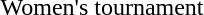<table>
<tr valign="top">
<td>Women's tournament</td>
<td></td>
<td></td>
<td></td>
</tr>
</table>
